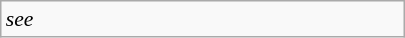<table class="wikitable floatright" style="font-size: 0.9em; width: 270px;">
<tr>
<td><em>see </em></td>
</tr>
</table>
